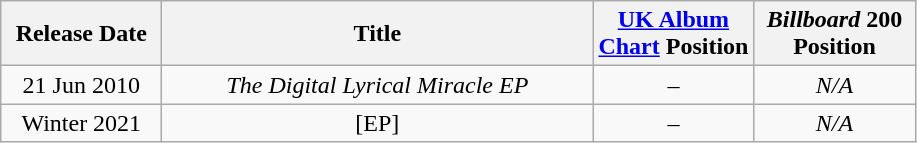<table class="wikitable">
<tr>
<th width="100">Release Date</th>
<th width="280">Title</th>
<th width="100"><a href='#'>UK Album Chart</a> Position</th>
<th width="100"><em>Billboard</em> 200 Position</th>
</tr>
<tr>
<td align="center">21 Jun 2010</td>
<td align="center"><em>The Digital Lyrical Miracle EP</em></td>
<td align="center">–</td>
<td align="center"><em>N/A</em></td>
</tr>
<tr>
<td align="center">Winter 2021</td>
<td align="center">[EP]</td>
<td align="center">–</td>
<td align="center"><em>N/A</em></td>
</tr>
</table>
